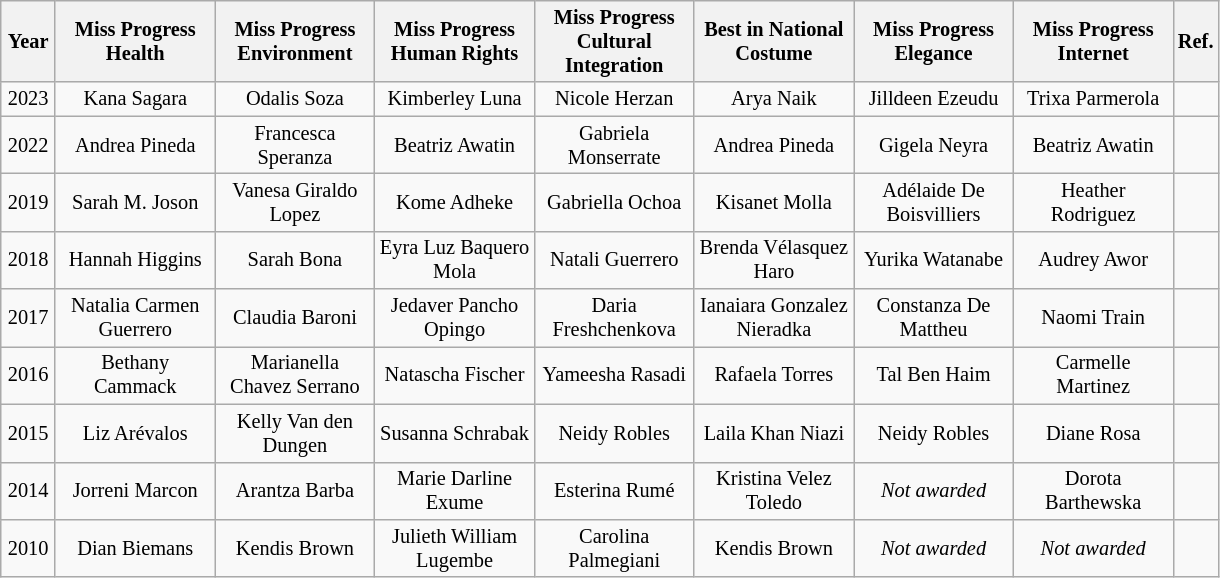<table class="wikitable sortable" style="font-size: 85%; text-align:center;">
<tr>
<th width="30">Year</th>
<th width="100">Miss Progress Health</th>
<th width="100">Miss Progress Environment</th>
<th width="100">Miss Progress Human Rights</th>
<th width="100">Miss Progress Cultural Integration</th>
<th width="100">Best in National Costume</th>
<th width="100">Miss Progress Elegance</th>
<th width="100">Miss Progress Internet</th>
<th>Ref.</th>
</tr>
<tr>
<td>2023</td>
<td>Kana Sagara<br></td>
<td>Odalis Soza<br></td>
<td>Kimberley Luna<br></td>
<td>Nicole Herzan<br></td>
<td>Arya Naik<br></td>
<td>Jilldeen Ezeudu<br></td>
<td>Trixa Parmerola<br></td>
<td></td>
</tr>
<tr>
<td>2022</td>
<td>Andrea Pineda<br></td>
<td>Francesca Speranza<br></td>
<td>Beatriz Awatin<br></td>
<td>Gabriela Monserrate<br></td>
<td>Andrea Pineda<br></td>
<td>Gigela Neyra<br></td>
<td>Beatriz Awatin<br></td>
<td></td>
</tr>
<tr>
<td>2019</td>
<td>Sarah M. Joson<br></td>
<td>Vanesa Giraldo Lopez<br></td>
<td>Kome Adheke<br></td>
<td>Gabriella Ochoa<br></td>
<td>Kisanet Molla<br></td>
<td>Adélaide De Boisvilliers<br></td>
<td>Heather Rodriguez<br></td>
<td></td>
</tr>
<tr>
<td>2018</td>
<td>Hannah Higgins<br></td>
<td>Sarah Bona<br></td>
<td>Eyra Luz Baquero Mola<br></td>
<td>Natali Guerrero<br></td>
<td>Brenda Vélasquez Haro<br></td>
<td>Yurika Watanabe<br></td>
<td>Audrey Awor<br></td>
<td></td>
</tr>
<tr>
<td>2017</td>
<td>Natalia Carmen Guerrero<br></td>
<td>Claudia Baroni<br></td>
<td>Jedaver Pancho Opingo<br></td>
<td>Daria Freshchenkova<br></td>
<td>Ianaiara Gonzalez Nieradka<br></td>
<td>Constanza De Mattheu<br></td>
<td>Naomi Train<br></td>
<td></td>
</tr>
<tr>
<td>2016</td>
<td>Bethany Cammack<br></td>
<td>Marianella Chavez Serrano<br></td>
<td>Natascha Fischer<br></td>
<td>Yameesha Rasadi<br></td>
<td>Rafaela Torres<br></td>
<td>Tal Ben Haim<br></td>
<td>Carmelle Martinez<br></td>
<td></td>
</tr>
<tr>
<td>2015</td>
<td>Liz Arévalos<br></td>
<td>Kelly Van den Dungen<br></td>
<td>Susanna Schrabak<br></td>
<td>Neidy Robles<br></td>
<td>Laila Khan Niazi<br></td>
<td>Neidy Robles<br></td>
<td>Diane Rosa<br></td>
<td></td>
</tr>
<tr>
<td>2014</td>
<td>Jorreni Marcon<br></td>
<td>Arantza Barba<br></td>
<td>Marie Darline Exume<br></td>
<td>Esterina Rumé<br></td>
<td>Kristina Velez Toledo<br></td>
<td><em>Not awarded</em></td>
<td>Dorota Barthewska<br></td>
<td></td>
</tr>
<tr>
<td>2010</td>
<td>Dian Biemans<br></td>
<td>Kendis Brown<br></td>
<td>Julieth William Lugembe<br></td>
<td>Carolina Palmegiani<br></td>
<td>Kendis Brown<br></td>
<td><em>Not awarded</em></td>
<td><em>Not awarded</em></td>
<td></td>
</tr>
</table>
